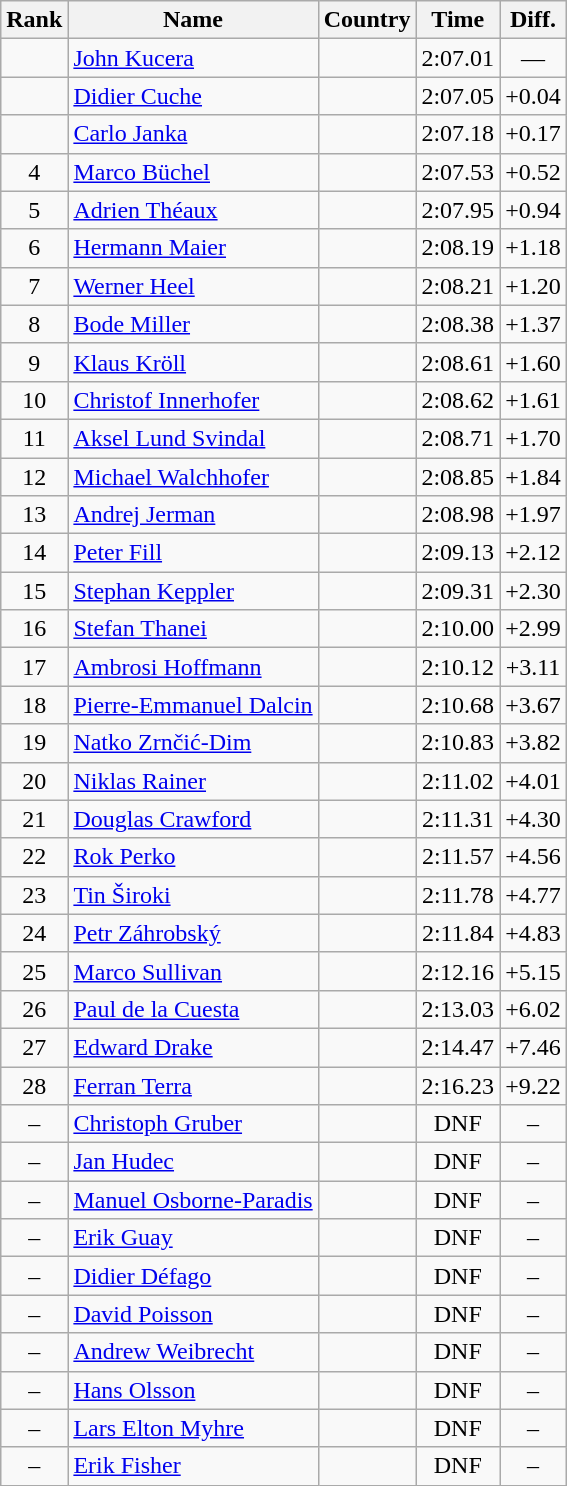<table class="wikitable sortable" style="text-align:center">
<tr>
<th>Rank</th>
<th>Name</th>
<th>Country</th>
<th>Time</th>
<th>Diff.</th>
</tr>
<tr>
<td></td>
<td align=left><a href='#'>John Kucera</a></td>
<td align=left></td>
<td>2:07.01</td>
<td>—</td>
</tr>
<tr>
<td></td>
<td align=left><a href='#'>Didier Cuche</a></td>
<td align=left></td>
<td>2:07.05</td>
<td>+0.04</td>
</tr>
<tr>
<td></td>
<td align=left><a href='#'>Carlo Janka</a></td>
<td align=left></td>
<td>2:07.18</td>
<td>+0.17</td>
</tr>
<tr>
<td>4</td>
<td align=left><a href='#'>Marco Büchel</a></td>
<td align=left></td>
<td>2:07.53</td>
<td>+0.52</td>
</tr>
<tr>
<td>5</td>
<td align=left><a href='#'>Adrien Théaux</a></td>
<td align=left></td>
<td>2:07.95</td>
<td>+0.94</td>
</tr>
<tr>
<td>6</td>
<td align=left><a href='#'>Hermann Maier</a></td>
<td align=left></td>
<td>2:08.19</td>
<td>+1.18</td>
</tr>
<tr>
<td>7</td>
<td align=left><a href='#'>Werner Heel</a></td>
<td align=left></td>
<td>2:08.21</td>
<td>+1.20</td>
</tr>
<tr>
<td>8</td>
<td align=left><a href='#'>Bode Miller</a></td>
<td align=left></td>
<td>2:08.38</td>
<td>+1.37</td>
</tr>
<tr>
<td>9</td>
<td align=left><a href='#'>Klaus Kröll</a></td>
<td align=left></td>
<td>2:08.61</td>
<td>+1.60</td>
</tr>
<tr>
<td>10</td>
<td align=left><a href='#'>Christof Innerhofer</a></td>
<td align=left></td>
<td>2:08.62</td>
<td>+1.61</td>
</tr>
<tr>
<td>11</td>
<td align=left><a href='#'>Aksel Lund Svindal</a></td>
<td align=left></td>
<td>2:08.71</td>
<td>+1.70</td>
</tr>
<tr>
<td>12</td>
<td align=left><a href='#'>Michael Walchhofer</a></td>
<td align=left></td>
<td>2:08.85</td>
<td>+1.84</td>
</tr>
<tr>
<td>13</td>
<td align=left><a href='#'>Andrej Jerman</a></td>
<td align=left></td>
<td>2:08.98</td>
<td>+1.97</td>
</tr>
<tr>
<td>14</td>
<td align=left><a href='#'>Peter Fill</a></td>
<td align=left></td>
<td>2:09.13</td>
<td>+2.12</td>
</tr>
<tr>
<td>15</td>
<td align=left><a href='#'>Stephan Keppler</a></td>
<td align=left></td>
<td>2:09.31</td>
<td>+2.30</td>
</tr>
<tr>
<td>16</td>
<td align=left><a href='#'>Stefan Thanei</a></td>
<td align=left></td>
<td>2:10.00</td>
<td>+2.99</td>
</tr>
<tr>
<td>17</td>
<td align=left><a href='#'>Ambrosi Hoffmann</a></td>
<td align=left></td>
<td>2:10.12</td>
<td>+3.11</td>
</tr>
<tr>
<td>18</td>
<td align=left><a href='#'>Pierre-Emmanuel Dalcin</a></td>
<td align=left></td>
<td>2:10.68</td>
<td>+3.67</td>
</tr>
<tr>
<td>19</td>
<td align=left><a href='#'>Natko Zrnčić-Dim</a></td>
<td align=left></td>
<td>2:10.83</td>
<td>+3.82</td>
</tr>
<tr>
<td>20</td>
<td align=left><a href='#'>Niklas Rainer</a></td>
<td align=left></td>
<td>2:11.02</td>
<td>+4.01</td>
</tr>
<tr>
<td>21</td>
<td align=left><a href='#'>Douglas Crawford</a></td>
<td align=left></td>
<td>2:11.31</td>
<td>+4.30</td>
</tr>
<tr>
<td>22</td>
<td align=left><a href='#'>Rok Perko</a></td>
<td align=left></td>
<td>2:11.57</td>
<td>+4.56</td>
</tr>
<tr>
<td>23</td>
<td align=left><a href='#'>Tin Široki</a></td>
<td align=left></td>
<td>2:11.78</td>
<td>+4.77</td>
</tr>
<tr>
<td>24</td>
<td align=left><a href='#'>Petr Záhrobský</a></td>
<td align=left></td>
<td>2:11.84</td>
<td>+4.83</td>
</tr>
<tr>
<td>25</td>
<td align=left><a href='#'>Marco Sullivan</a></td>
<td align=left></td>
<td>2:12.16</td>
<td>+5.15</td>
</tr>
<tr>
<td>26</td>
<td align=left><a href='#'>Paul de la Cuesta</a></td>
<td align=left></td>
<td>2:13.03</td>
<td>+6.02</td>
</tr>
<tr>
<td>27</td>
<td align=left><a href='#'>Edward Drake</a></td>
<td align=left></td>
<td>2:14.47</td>
<td>+7.46</td>
</tr>
<tr>
<td>28</td>
<td align=left><a href='#'>Ferran Terra</a></td>
<td align=left></td>
<td>2:16.23</td>
<td>+9.22</td>
</tr>
<tr>
<td>–</td>
<td align=left><a href='#'>Christoph Gruber</a></td>
<td align=left></td>
<td>DNF</td>
<td>–</td>
</tr>
<tr>
<td>–</td>
<td align=left><a href='#'>Jan Hudec</a></td>
<td align=left></td>
<td>DNF</td>
<td>–</td>
</tr>
<tr>
<td>–</td>
<td align=left><a href='#'>Manuel Osborne-Paradis</a></td>
<td align=left></td>
<td>DNF</td>
<td>–</td>
</tr>
<tr>
<td>–</td>
<td align=left><a href='#'>Erik Guay</a></td>
<td align=left></td>
<td>DNF</td>
<td>–</td>
</tr>
<tr>
<td>–</td>
<td align=left><a href='#'>Didier Défago</a></td>
<td align=left></td>
<td>DNF</td>
<td>–</td>
</tr>
<tr>
<td>–</td>
<td align=left><a href='#'>David Poisson</a></td>
<td align=left></td>
<td>DNF</td>
<td>–</td>
</tr>
<tr>
<td>–</td>
<td align=left><a href='#'>Andrew Weibrecht</a></td>
<td align=left></td>
<td>DNF</td>
<td>–</td>
</tr>
<tr>
<td>–</td>
<td align=left><a href='#'>Hans Olsson</a></td>
<td align=left></td>
<td>DNF</td>
<td>–</td>
</tr>
<tr>
<td>–</td>
<td align=left><a href='#'>Lars Elton Myhre</a></td>
<td align=left></td>
<td>DNF</td>
<td>–</td>
</tr>
<tr>
<td>–</td>
<td align=left><a href='#'>Erik Fisher</a></td>
<td align=left></td>
<td>DNF</td>
<td>–</td>
</tr>
</table>
